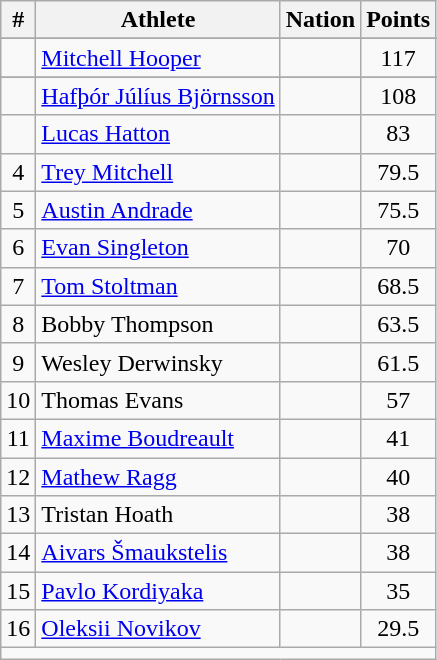<table class="wikitable" style="text-align:center">
<tr>
<th scope="col" style="width: 10px;">#</th>
<th scope="col">Athlete</th>
<th scope="col">Nation</th>
<th scope="col" style="width: 10px;">Points</th>
</tr>
<tr>
</tr>
<tr>
<td></td>
<td align=left><a href='#'>Mitchell Hooper</a></td>
<td align=left></td>
<td>117</td>
</tr>
<tr>
</tr>
<tr>
<td></td>
<td align=left><a href='#'>Hafþór Júlíus Björnsson</a></td>
<td align=left></td>
<td>108</td>
</tr>
<tr>
<td></td>
<td align=left><a href='#'>Lucas Hatton</a></td>
<td align=left></td>
<td>83</td>
</tr>
<tr>
<td>4</td>
<td align=left><a href='#'>Trey Mitchell</a></td>
<td align=left></td>
<td>79.5</td>
</tr>
<tr>
<td>5</td>
<td align=left><a href='#'>Austin Andrade</a></td>
<td align=left></td>
<td>75.5</td>
</tr>
<tr>
<td>6</td>
<td align=left><a href='#'>Evan Singleton</a></td>
<td align=left></td>
<td>70</td>
</tr>
<tr>
<td>7</td>
<td align=left><a href='#'>Tom Stoltman</a></td>
<td align=left></td>
<td>68.5</td>
</tr>
<tr>
<td>8</td>
<td align=left>Bobby Thompson</td>
<td align=left></td>
<td>63.5</td>
</tr>
<tr>
<td>9</td>
<td align=left>Wesley Derwinsky</td>
<td align=left></td>
<td>61.5</td>
</tr>
<tr>
<td>10</td>
<td align=left>Thomas Evans</td>
<td align=left></td>
<td>57</td>
</tr>
<tr>
<td>11</td>
<td align=left><a href='#'>Maxime Boudreault</a></td>
<td align=left></td>
<td>41</td>
</tr>
<tr>
<td>12</td>
<td align=left><a href='#'>Mathew Ragg</a></td>
<td align=left></td>
<td>40</td>
</tr>
<tr>
<td>13</td>
<td align=left>Tristan Hoath</td>
<td align=left></td>
<td>38</td>
</tr>
<tr>
<td>14</td>
<td align=left><a href='#'>Aivars Šmaukstelis</a></td>
<td align=left></td>
<td>38</td>
</tr>
<tr>
<td>15</td>
<td align=left><a href='#'>Pavlo Kordiyaka</a></td>
<td align=left></td>
<td>35</td>
</tr>
<tr>
<td>16</td>
<td align=left><a href='#'>Oleksii Novikov</a></td>
<td align=left></td>
<td>29.5</td>
</tr>
<tr class="sortbottom">
<td colspan="4"></td>
</tr>
</table>
